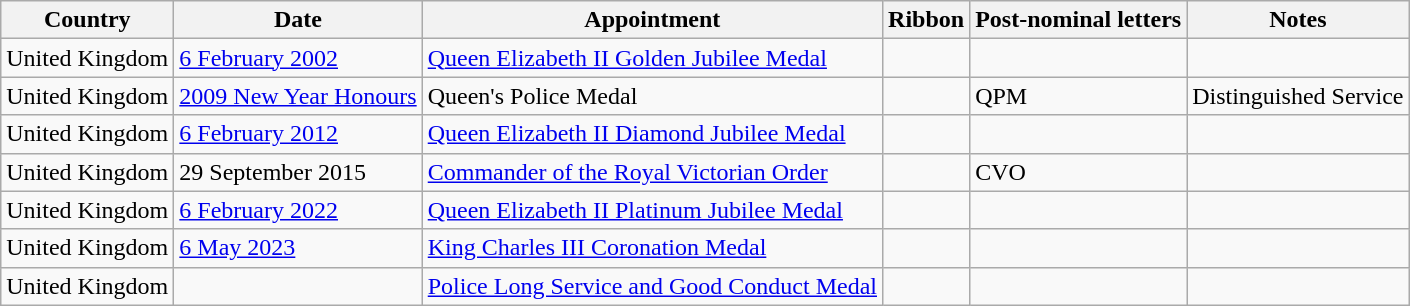<table class="wikitable sortable">
<tr>
<th>Country</th>
<th>Date</th>
<th>Appointment</th>
<th>Ribbon</th>
<th>Post-nominal letters</th>
<th>Notes</th>
</tr>
<tr>
<td>United Kingdom</td>
<td><a href='#'>6 February 2002</a></td>
<td><a href='#'>Queen Elizabeth II Golden Jubilee Medal</a></td>
<td></td>
<td></td>
<td></td>
</tr>
<tr>
<td>United Kingdom</td>
<td><a href='#'>2009 New Year Honours</a></td>
<td>Queen's Police Medal</td>
<td></td>
<td>QPM</td>
<td>Distinguished Service</td>
</tr>
<tr>
<td>United Kingdom</td>
<td><a href='#'>6 February 2012</a></td>
<td><a href='#'>Queen Elizabeth II Diamond Jubilee Medal</a></td>
<td></td>
<td></td>
<td></td>
</tr>
<tr>
<td>United Kingdom</td>
<td>29 September 2015</td>
<td><a href='#'>Commander of the Royal Victorian Order</a></td>
<td></td>
<td>CVO</td>
<td></td>
</tr>
<tr>
<td>United Kingdom</td>
<td><a href='#'>6 February 2022</a></td>
<td><a href='#'>Queen Elizabeth II Platinum Jubilee Medal</a></td>
<td></td>
<td></td>
<td></td>
</tr>
<tr>
<td>United Kingdom</td>
<td><a href='#'>6 May 2023</a></td>
<td><a href='#'>King Charles III Coronation Medal</a></td>
<td></td>
<td></td>
<td></td>
</tr>
<tr>
<td>United Kingdom</td>
<td></td>
<td><a href='#'>Police Long Service and Good Conduct Medal</a></td>
<td></td>
<td></td>
<td></td>
</tr>
</table>
